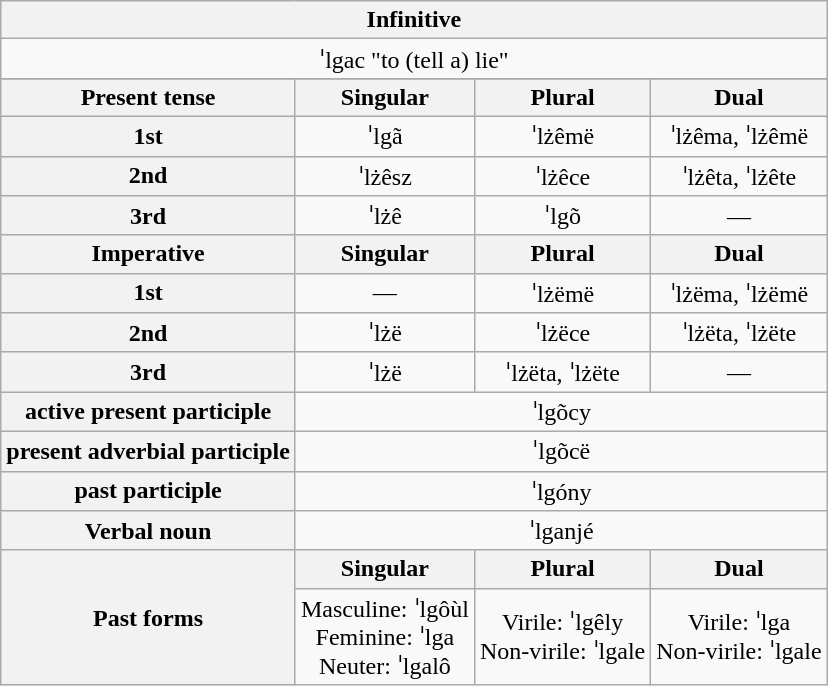<table class="wikitable" style="text-align:center;">
<tr>
<th colspan="4">Infinitive</th>
</tr>
<tr>
<td colspan="4">ˈlgac "to (tell a) lie"</td>
</tr>
<tr>
</tr>
<tr>
<th>Present tense</th>
<th>Singular</th>
<th>Plural</th>
<th>Dual</th>
</tr>
<tr>
<th>1st</th>
<td>ˈlgã</td>
<td>ˈlżêmë</td>
<td>ˈlżêma, ˈlżêmë</td>
</tr>
<tr>
<th>2nd</th>
<td>ˈlżêsz</td>
<td>ˈlżêce</td>
<td>ˈlżêta, ˈlżête</td>
</tr>
<tr>
<th>3rd</th>
<td>ˈlżê</td>
<td>ˈlgõ</td>
<td>—</td>
</tr>
<tr>
<th>Imperative</th>
<th>Singular</th>
<th>Plural</th>
<th>Dual</th>
</tr>
<tr>
<th>1st</th>
<td>—</td>
<td>ˈlżëmë</td>
<td>ˈlżëma, ˈlżëmë</td>
</tr>
<tr>
<th>2nd</th>
<td>ˈlżë</td>
<td>ˈlżëce</td>
<td>ˈlżëta, ˈlżëte</td>
</tr>
<tr>
<th>3rd</th>
<td>ˈlżë</td>
<td>ˈlżëta, ˈlżëte</td>
<td>—</td>
</tr>
<tr>
<th>active present participle</th>
<td colspan="3">ˈlgõcy</td>
</tr>
<tr>
<th>present adverbial participle</th>
<td colspan="3">ˈlgõcë</td>
</tr>
<tr>
<th>past participle</th>
<td colspan="3">ˈlgóny</td>
</tr>
<tr>
<th>Verbal noun</th>
<td colspan="3">ˈlganjé</td>
</tr>
<tr>
<th rowspan="2">Past forms</th>
<th>Singular</th>
<th>Plural</th>
<th>Dual</th>
</tr>
<tr>
<td>Masculine: ˈlgôùl<br>Feminine: ˈlga<br>Neuter: ˈlgalô</td>
<td>Virile: ˈlgêly<br>Non-virile: ˈlgale</td>
<td>Virile: ˈlga<br>Non-virile: ˈlgale</td>
</tr>
</table>
